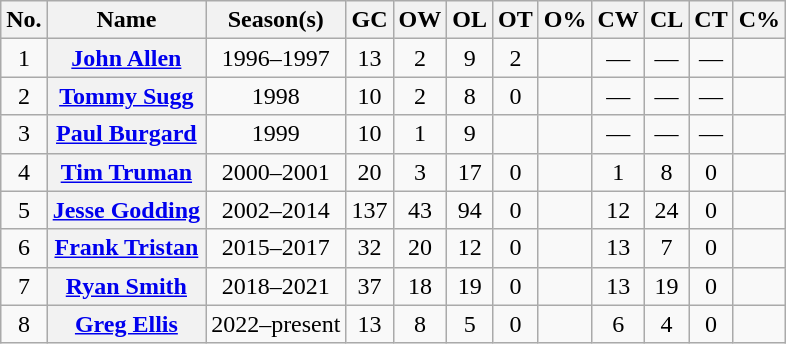<table class="wikitable sortable plainrowheaders" style="text-align:center">
<tr>
<th scope="col" class="unsortable">No.</th>
<th scope="col">Name</th>
<th scope="col">Season(s)</th>
<th scope="col">GC</th>
<th scope="col">OW</th>
<th scope="col">OL</th>
<th scope="col">OT</th>
<th scope="col">O%</th>
<th scope="col">CW</th>
<th scope="col">CL</th>
<th scope="col">CT</th>
<th scope="col">C%</th>
</tr>
<tr>
<td>1</td>
<th scope="row"><a href='#'>John Allen</a></th>
<td>1996–1997</td>
<td>13</td>
<td>2</td>
<td>9</td>
<td>2</td>
<td></td>
<td>—</td>
<td>—</td>
<td>—</td>
<td></td>
</tr>
<tr>
<td>2</td>
<th scope="row"><a href='#'>Tommy Sugg</a></th>
<td>1998</td>
<td>10</td>
<td>2</td>
<td>8</td>
<td>0</td>
<td></td>
<td>—</td>
<td>—</td>
<td>—</td>
<td></td>
</tr>
<tr>
<td>3</td>
<th scope="row"><a href='#'>Paul Burgard</a></th>
<td>1999</td>
<td>10</td>
<td>1</td>
<td>9</td>
<td></td>
<td></td>
<td>—</td>
<td>—</td>
<td>—</td>
<td></td>
</tr>
<tr>
<td>4</td>
<th scope="row"><a href='#'>Tim Truman</a></th>
<td>2000–2001</td>
<td>20</td>
<td>3</td>
<td>17</td>
<td>0</td>
<td></td>
<td>1</td>
<td>8</td>
<td>0</td>
<td></td>
</tr>
<tr>
<td>5</td>
<th scope="row"><a href='#'>Jesse Godding</a></th>
<td>2002–2014</td>
<td>137</td>
<td>43</td>
<td>94</td>
<td>0</td>
<td></td>
<td>12</td>
<td>24</td>
<td>0</td>
<td></td>
</tr>
<tr>
<td>6</td>
<th scope="row"><a href='#'>Frank Tristan</a></th>
<td>2015–2017</td>
<td>32</td>
<td>20</td>
<td>12</td>
<td>0</td>
<td></td>
<td>13</td>
<td>7</td>
<td>0</td>
<td></td>
</tr>
<tr>
<td>7</td>
<th scope="row"><a href='#'>Ryan Smith</a></th>
<td>2018–2021</td>
<td>37</td>
<td>18</td>
<td>19</td>
<td>0</td>
<td></td>
<td>13</td>
<td>19</td>
<td>0</td>
<td></td>
</tr>
<tr>
<td>8</td>
<th scope="row"><a href='#'>Greg Ellis</a></th>
<td>2022–present</td>
<td>13</td>
<td>8</td>
<td>5</td>
<td>0</td>
<td></td>
<td>6</td>
<td>4</td>
<td>0</td>
<td></td>
</tr>
</table>
